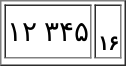<table border="1" style="margin:1em auto;">
<tr size="40">
<td style="text-align:center; background:white; font-size:14pt; color:black;">۱۲  ۳۴۵</td>
<td style="text-align:center; background:white; font-size:10pt; color:black;"><small></small><br><strong>۱۶</strong></td>
</tr>
<tr>
</tr>
</table>
